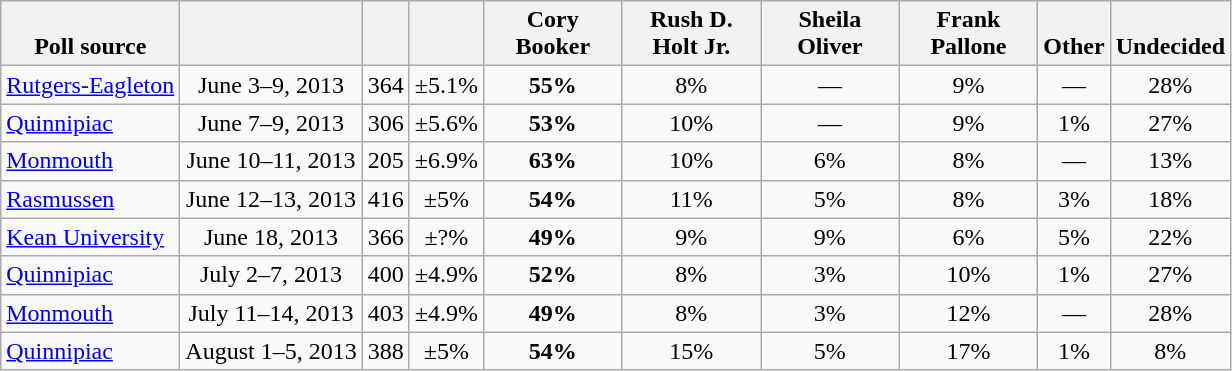<table class="wikitable" style="text-align:center">
<tr valign= bottom>
<th>Poll source</th>
<th></th>
<th></th>
<th></th>
<th style="width:85px;">Cory<br>Booker</th>
<th style="width:85px;">Rush D.<br>Holt Jr.</th>
<th style="width:85px;">Sheila<br>Oliver</th>
<th style="width:85px;">Frank<br>Pallone</th>
<th>Other</th>
<th>Undecided</th>
</tr>
<tr>
<td align=left><a href='#'>Rutgers-Eagleton</a></td>
<td>June 3–9, 2013</td>
<td>364</td>
<td>±5.1%</td>
<td><strong>55%</strong></td>
<td>8%</td>
<td>—</td>
<td>9%</td>
<td>—</td>
<td>28%</td>
</tr>
<tr>
<td align=left><a href='#'>Quinnipiac</a></td>
<td>June 7–9, 2013</td>
<td>306</td>
<td>±5.6%</td>
<td><strong>53%</strong></td>
<td>10%</td>
<td>—</td>
<td>9%</td>
<td>1%</td>
<td>27%</td>
</tr>
<tr>
<td align=left><a href='#'>Monmouth</a></td>
<td>June 10–11, 2013</td>
<td>205</td>
<td>±6.9%</td>
<td><strong>63%</strong></td>
<td>10%</td>
<td>6%</td>
<td>8%</td>
<td>—</td>
<td>13%</td>
</tr>
<tr>
<td align=left><a href='#'>Rasmussen</a></td>
<td>June 12–13, 2013</td>
<td>416</td>
<td>±5%</td>
<td><strong>54%</strong></td>
<td>11%</td>
<td>5%</td>
<td>8%</td>
<td>3%</td>
<td>18%</td>
</tr>
<tr>
<td align=left><a href='#'>Kean University</a></td>
<td>June 18, 2013</td>
<td>366</td>
<td>±?%</td>
<td><strong>49%</strong></td>
<td>9%</td>
<td>9%</td>
<td>6%</td>
<td>5%</td>
<td>22%</td>
</tr>
<tr>
<td align=left><a href='#'>Quinnipiac</a></td>
<td>July 2–7, 2013</td>
<td>400</td>
<td>±4.9%</td>
<td><strong>52%</strong></td>
<td>8%</td>
<td>3%</td>
<td>10%</td>
<td>1%</td>
<td>27%</td>
</tr>
<tr>
<td align=left><a href='#'>Monmouth</a></td>
<td>July 11–14, 2013</td>
<td>403</td>
<td>±4.9%</td>
<td><strong>49%</strong></td>
<td>8%</td>
<td>3%</td>
<td>12%</td>
<td>—</td>
<td>28%</td>
</tr>
<tr>
<td align=left><a href='#'>Quinnipiac</a></td>
<td>August 1–5, 2013</td>
<td>388</td>
<td>±5%</td>
<td><strong>54%</strong></td>
<td>15%</td>
<td>5%</td>
<td>17%</td>
<td>1%</td>
<td>8%</td>
</tr>
</table>
